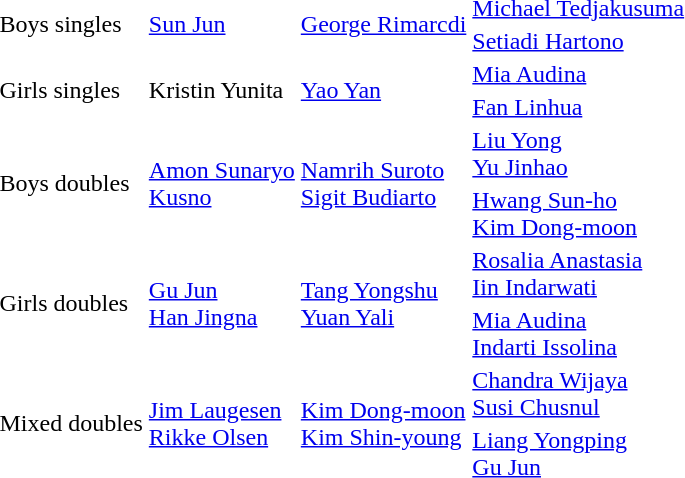<table>
<tr>
<td rowspan=2>Boys singles</td>
<td rowspan=2> <a href='#'>Sun Jun</a></td>
<td rowspan=2> <a href='#'>George Rimarcdi</a></td>
<td> <a href='#'>Michael Tedjakusuma</a></td>
</tr>
<tr>
<td> <a href='#'>Setiadi Hartono</a></td>
</tr>
<tr>
<td rowspan=2>Girls singles</td>
<td rowspan=2> Kristin Yunita</td>
<td rowspan=2> <a href='#'>Yao Yan</a></td>
<td> <a href='#'>Mia Audina</a></td>
</tr>
<tr>
<td> <a href='#'>Fan Linhua</a></td>
</tr>
<tr>
<td rowspan=2>Boys doubles</td>
<td rowspan=2> <a href='#'>Amon Sunaryo</a><br> <a href='#'>Kusno</a></td>
<td rowspan=2> <a href='#'>Namrih Suroto</a><br>  <a href='#'>Sigit Budiarto</a></td>
<td> <a href='#'>Liu Yong</a><br> <a href='#'>Yu Jinhao</a></td>
</tr>
<tr>
<td> <a href='#'>Hwang Sun-ho</a><br> <a href='#'>Kim Dong-moon</a></td>
</tr>
<tr>
<td rowspan=2>Girls doubles</td>
<td rowspan=2> <a href='#'>Gu Jun</a><br> <a href='#'>Han Jingna</a></td>
<td rowspan=2> <a href='#'>Tang Yongshu</a><br> <a href='#'>Yuan Yali</a></td>
<td> <a href='#'>Rosalia Anastasia</a><br> <a href='#'>Iin Indarwati</a></td>
</tr>
<tr>
<td> <a href='#'>Mia Audina</a><br> <a href='#'>Indarti Issolina</a></td>
</tr>
<tr>
<td rowspan=2>Mixed doubles</td>
<td rowspan=2> <a href='#'>Jim Laugesen</a><br> <a href='#'>Rikke Olsen</a></td>
<td rowspan=2> <a href='#'>Kim Dong-moon</a><br> <a href='#'>Kim Shin-young</a></td>
<td> <a href='#'>Chandra Wijaya</a><br> <a href='#'>Susi Chusnul</a></td>
</tr>
<tr>
<td> <a href='#'>Liang Yongping</a><br> <a href='#'>Gu Jun</a></td>
</tr>
</table>
